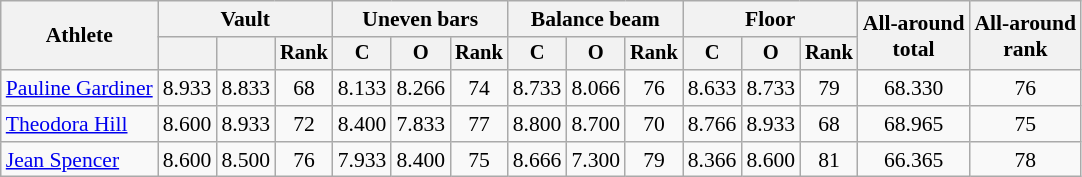<table class="wikitable" style="text-align:center; font-size:90%">
<tr>
<th rowspan=2>Athlete</th>
<th colspan=3>Vault</th>
<th colspan=3>Uneven bars</th>
<th colspan=3>Balance beam</th>
<th colspan=3>Floor</th>
<th rowspan=2>All-around<br>total</th>
<th rowspan=2>All-around<br>rank</th>
</tr>
<tr style=font-size:95%>
<th></th>
<th></th>
<th>Rank</th>
<th>C</th>
<th>O</th>
<th>Rank</th>
<th>C</th>
<th>O</th>
<th>Rank</th>
<th>C</th>
<th>O</th>
<th>Rank</th>
</tr>
<tr>
<td align=left><a href='#'>Pauline Gardiner</a></td>
<td>8.933</td>
<td>8.833</td>
<td>68</td>
<td>8.133</td>
<td>8.266</td>
<td>74</td>
<td>8.733</td>
<td>8.066</td>
<td>76</td>
<td>8.633</td>
<td>8.733</td>
<td>79</td>
<td>68.330</td>
<td>76</td>
</tr>
<tr>
<td align=left><a href='#'>Theodora Hill</a></td>
<td>8.600</td>
<td>8.933</td>
<td>72</td>
<td>8.400</td>
<td>7.833</td>
<td>77</td>
<td>8.800</td>
<td>8.700</td>
<td>70</td>
<td>8.766</td>
<td>8.933</td>
<td>68</td>
<td>68.965</td>
<td>75</td>
</tr>
<tr>
<td align=left><a href='#'>Jean Spencer</a></td>
<td>8.600</td>
<td>8.500</td>
<td>76</td>
<td>7.933</td>
<td>8.400</td>
<td>75</td>
<td>8.666</td>
<td>7.300</td>
<td>79</td>
<td>8.366</td>
<td>8.600</td>
<td>81</td>
<td>66.365</td>
<td>78</td>
</tr>
</table>
